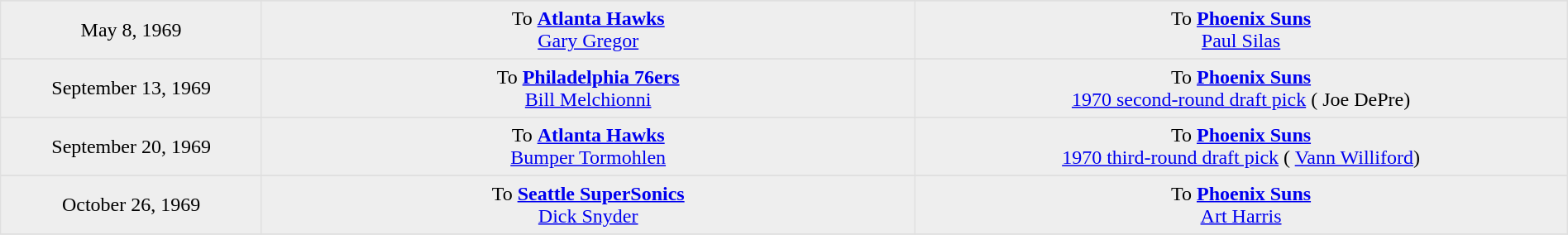<table border=1 style="border-collapse:collapse; text-align: center; width: 100%" bordercolor="#DFDFDF"  cellpadding="5">
<tr>
</tr>
<tr bgcolor="eeeeee">
<td style="width:12%">May 8, 1969</td>
<td style="width:30%" valign="top">To <strong><a href='#'>Atlanta Hawks</a></strong><br> <a href='#'>Gary Gregor</a></td>
<td style="width:30%" valign="top">To <strong><a href='#'>Phoenix Suns</a></strong><br> <a href='#'>Paul Silas</a></td>
</tr>
<tr>
</tr>
<tr bgcolor="eeeeee">
<td style="width:12%">September 13, 1969</td>
<td style="width:30%" valign="top">To <strong><a href='#'>Philadelphia 76ers</a></strong><br> <a href='#'>Bill Melchionni</a></td>
<td style="width:30%" valign="top">To <strong><a href='#'>Phoenix Suns</a></strong><br><a href='#'>1970 second-round draft pick</a> ( Joe DePre)</td>
</tr>
<tr>
</tr>
<tr bgcolor="eeeeee">
<td style="width:12%">September 20, 1969</td>
<td style="width:30%" valign="top">To <strong><a href='#'>Atlanta Hawks</a></strong><br> <a href='#'>Bumper Tormohlen</a></td>
<td style="width:30%" valign="top">To <strong><a href='#'>Phoenix Suns</a></strong><br><a href='#'>1970 third-round draft pick</a> ( <a href='#'>Vann Williford</a>)</td>
</tr>
<tr>
</tr>
<tr bgcolor="eeeeee">
<td style="width:12%">October 26, 1969</td>
<td style="width:30%" valign="top">To <strong><a href='#'>Seattle SuperSonics</a></strong><br> <a href='#'>Dick Snyder</a></td>
<td style="width:30%" valign="top">To <strong><a href='#'>Phoenix Suns</a></strong><br> <a href='#'>Art Harris</a></td>
</tr>
<tr>
</tr>
</table>
